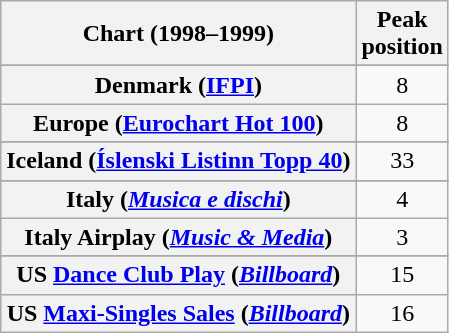<table class="wikitable sortable plainrowheaders" style="text-align:center">
<tr>
<th>Chart (1998–1999)</th>
<th>Peak<br>position</th>
</tr>
<tr>
</tr>
<tr>
</tr>
<tr>
</tr>
<tr>
</tr>
<tr>
</tr>
<tr>
<th scope="row">Denmark (<a href='#'>IFPI</a>)</th>
<td>8</td>
</tr>
<tr>
<th scope="row">Europe (<a href='#'>Eurochart Hot 100</a>)</th>
<td>8</td>
</tr>
<tr>
</tr>
<tr>
</tr>
<tr>
</tr>
<tr>
<th scope="row">Iceland (<a href='#'>Íslenski Listinn Topp 40</a>)</th>
<td>33</td>
</tr>
<tr>
</tr>
<tr>
<th scope="row">Italy (<em><a href='#'>Musica e dischi</a></em>)</th>
<td>4</td>
</tr>
<tr>
<th scope="row">Italy Airplay (<em><a href='#'>Music & Media</a></em>)</th>
<td>3</td>
</tr>
<tr>
</tr>
<tr>
</tr>
<tr>
</tr>
<tr>
</tr>
<tr>
</tr>
<tr>
</tr>
<tr>
</tr>
<tr>
<th scope="row">US <a href='#'>Dance Club Play</a> (<em><a href='#'>Billboard</a></em>)</th>
<td>15</td>
</tr>
<tr>
<th scope="row">US <a href='#'>Maxi-Singles Sales</a> (<em><a href='#'>Billboard</a></em>)</th>
<td>16</td>
</tr>
</table>
